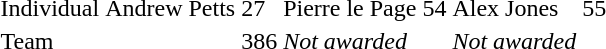<table>
<tr>
<td>Individual</td>
<td>Andrew Petts <br> </td>
<td>27</td>
<td>Pierre le Page <br> </td>
<td>54</td>
<td>Alex Jones <br></td>
<td>55</td>
</tr>
<tr>
<td>Team</td>
<td></td>
<td>386</td>
<td><em>Not awarded</em></td>
<td></td>
<td><em>Not awarded</em></td>
<td></td>
</tr>
</table>
